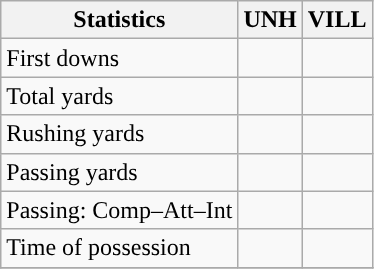<table class="wikitable" style="float: left;">
<tr>
<th>Statistics</th>
<th>UNH</th>
<th>VILL</th>
</tr>
<tr>
<td>First downs</td>
<td></td>
<td></td>
</tr>
<tr>
<td>Total yards</td>
<td></td>
<td></td>
</tr>
<tr>
<td>Rushing yards</td>
<td></td>
<td></td>
</tr>
<tr>
<td>Passing yards</td>
<td></td>
<td></td>
</tr>
<tr>
<td>Passing: Comp–Att–Int</td>
<td></td>
<td></td>
</tr>
<tr>
<td>Time of possession</td>
<td></td>
<td></td>
</tr>
<tr>
</tr>
</table>
